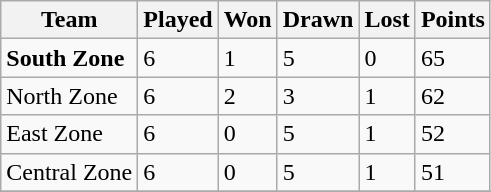<table class="wikitable">
<tr>
<th>Team</th>
<th>Played</th>
<th>Won</th>
<th>Drawn</th>
<th>Lost</th>
<th>Points</th>
</tr>
<tr>
<td><strong>South Zone</strong></td>
<td>6</td>
<td>1</td>
<td>5</td>
<td>0</td>
<td>65</td>
</tr>
<tr>
<td>North Zone</td>
<td>6</td>
<td>2</td>
<td>3</td>
<td>1</td>
<td>62</td>
</tr>
<tr>
<td>East Zone</td>
<td>6</td>
<td>0</td>
<td>5</td>
<td>1</td>
<td>52</td>
</tr>
<tr>
<td>Central Zone</td>
<td>6</td>
<td>0</td>
<td>5</td>
<td>1</td>
<td>51</td>
</tr>
<tr>
</tr>
</table>
